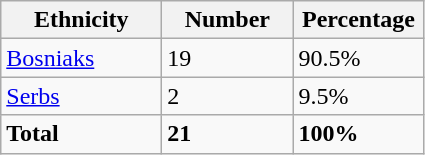<table class="wikitable">
<tr>
<th width="100px">Ethnicity</th>
<th width="80px">Number</th>
<th width="80px">Percentage</th>
</tr>
<tr>
<td><a href='#'>Bosniaks</a></td>
<td>19</td>
<td>90.5%</td>
</tr>
<tr>
<td><a href='#'>Serbs</a></td>
<td>2</td>
<td>9.5%</td>
</tr>
<tr>
<td><strong>Total</strong></td>
<td><strong>21</strong></td>
<td><strong>100%</strong></td>
</tr>
</table>
